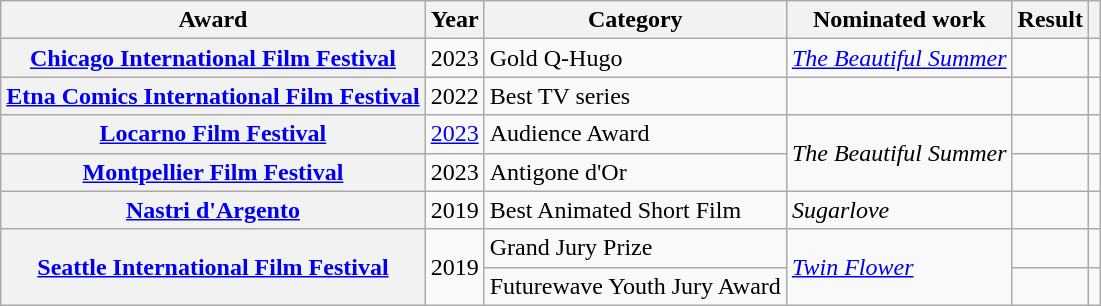<table class="wikitable plainrowheaders sortable">
<tr>
<th>Award</th>
<th>Year</th>
<th>Category</th>
<th>Nominated work</th>
<th>Result</th>
<th class="unsortable"></th>
</tr>
<tr>
<th scope="row"><a href='#'>Chicago International Film Festival</a></th>
<td>2023</td>
<td>Gold Q-Hugo</td>
<td><em><a href='#'>The Beautiful Summer</a></em></td>
<td></td>
<td></td>
</tr>
<tr>
<th scope="row"><a href='#'>Etna Comics International Film Festival</a></th>
<td>2022</td>
<td>Best TV series</td>
<td><em></em></td>
<td></td>
<td></td>
</tr>
<tr>
<th scope="row"><a href='#'>Locarno Film Festival</a></th>
<td><a href='#'>2023</a></td>
<td>Audience Award</td>
<td rowspan="2"><em>The Beautiful Summer</em></td>
<td></td>
<td></td>
</tr>
<tr>
<th scope="row"><a href='#'>Montpellier Film Festival</a></th>
<td>2023</td>
<td>Antigone d'Or</td>
<td></td>
<td></td>
</tr>
<tr>
<th scope="row"><a href='#'>Nastri d'Argento</a></th>
<td>2019</td>
<td>Best Animated Short Film</td>
<td><em>Sugarlove</em></td>
<td></td>
<td></td>
</tr>
<tr>
<th rowspan="2" scope="row"><a href='#'>Seattle International Film Festival</a></th>
<td rowspan="2">2019</td>
<td>Grand Jury Prize</td>
<td rowspan="2"><em><a href='#'>Twin Flower</a></em></td>
<td></td>
<td></td>
</tr>
<tr>
<td>Futurewave Youth Jury Award</td>
<td></td>
<td></td>
</tr>
</table>
